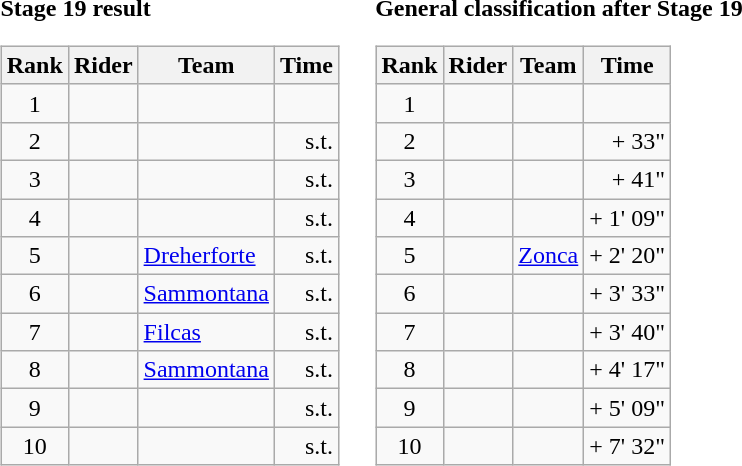<table>
<tr>
<td><strong>Stage 19 result</strong><br><table class="wikitable">
<tr>
<th scope="col">Rank</th>
<th scope="col">Rider</th>
<th scope="col">Team</th>
<th scope="col">Time</th>
</tr>
<tr>
<td style="text-align:center;">1</td>
<td></td>
<td></td>
<td style="text-align:right;"></td>
</tr>
<tr>
<td style="text-align:center;">2</td>
<td></td>
<td></td>
<td style="text-align:right;">s.t.</td>
</tr>
<tr>
<td style="text-align:center;">3</td>
<td></td>
<td></td>
<td style="text-align:right;">s.t.</td>
</tr>
<tr>
<td style="text-align:center;">4</td>
<td></td>
<td></td>
<td style="text-align:right;">s.t.</td>
</tr>
<tr>
<td style="text-align:center;">5</td>
<td></td>
<td><a href='#'>Dreherforte</a></td>
<td style="text-align:right;">s.t.</td>
</tr>
<tr>
<td style="text-align:center;">6</td>
<td></td>
<td><a href='#'>Sammontana</a></td>
<td style="text-align:right;">s.t.</td>
</tr>
<tr>
<td style="text-align:center;">7</td>
<td></td>
<td><a href='#'>Filcas</a></td>
<td style="text-align:right;">s.t.</td>
</tr>
<tr>
<td style="text-align:center;">8</td>
<td></td>
<td><a href='#'>Sammontana</a></td>
<td style="text-align:right;">s.t.</td>
</tr>
<tr>
<td style="text-align:center;">9</td>
<td></td>
<td></td>
<td style="text-align:right;">s.t.</td>
</tr>
<tr>
<td style="text-align:center;">10</td>
<td></td>
<td></td>
<td style="text-align:right;">s.t.</td>
</tr>
</table>
</td>
<td></td>
<td><strong>General classification after Stage 19</strong><br><table class="wikitable">
<tr>
<th scope="col">Rank</th>
<th scope="col">Rider</th>
<th scope="col">Team</th>
<th scope="col">Time</th>
</tr>
<tr>
<td style="text-align:center;">1</td>
<td></td>
<td></td>
<td style="text-align:right;"></td>
</tr>
<tr>
<td style="text-align:center;">2</td>
<td></td>
<td></td>
<td style="text-align:right;">+ 33"</td>
</tr>
<tr>
<td style="text-align:center;">3</td>
<td></td>
<td></td>
<td style="text-align:right;">+ 41"</td>
</tr>
<tr>
<td style="text-align:center;">4</td>
<td></td>
<td></td>
<td style="text-align:right;">+ 1' 09"</td>
</tr>
<tr>
<td style="text-align:center;">5</td>
<td></td>
<td><a href='#'>Zonca</a></td>
<td style="text-align:right;">+ 2' 20"</td>
</tr>
<tr>
<td style="text-align:center;">6</td>
<td></td>
<td></td>
<td style="text-align:right;">+ 3' 33"</td>
</tr>
<tr>
<td style="text-align:center;">7</td>
<td></td>
<td></td>
<td style="text-align:right;">+ 3' 40"</td>
</tr>
<tr>
<td style="text-align:center;">8</td>
<td></td>
<td></td>
<td style="text-align:right;">+ 4' 17"</td>
</tr>
<tr>
<td style="text-align:center;">9</td>
<td></td>
<td></td>
<td style="text-align:right;">+ 5' 09"</td>
</tr>
<tr>
<td style="text-align:center;">10</td>
<td></td>
<td></td>
<td style="text-align:right;">+ 7' 32"</td>
</tr>
</table>
</td>
</tr>
</table>
